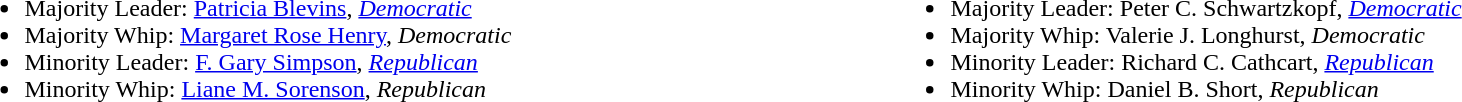<table width=100%>
<tr valign=top>
<td><br><ul><li>Majority Leader: <a href='#'>Patricia Blevins</a>, <a href='#'><em>Democratic</em></a></li><li>Majority Whip: <a href='#'>Margaret Rose Henry</a>, <em>Democratic</em></li><li>Minority Leader: <a href='#'>F. Gary Simpson</a>, <a href='#'><em>Republican</em></a></li><li>Minority Whip: <a href='#'>Liane M. Sorenson</a>, <em>Republican</em></li></ul></td>
<td><br><ul><li>Majority Leader: Peter C. Schwartzkopf, <a href='#'><em>Democratic</em></a></li><li>Majority Whip: Valerie J. Longhurst, <em>Democratic</em></li><li>Minority Leader: Richard C. Cathcart, <a href='#'><em>Republican</em></a></li><li>Minority Whip: Daniel B. Short, <em>Republican</em></li></ul></td>
</tr>
</table>
